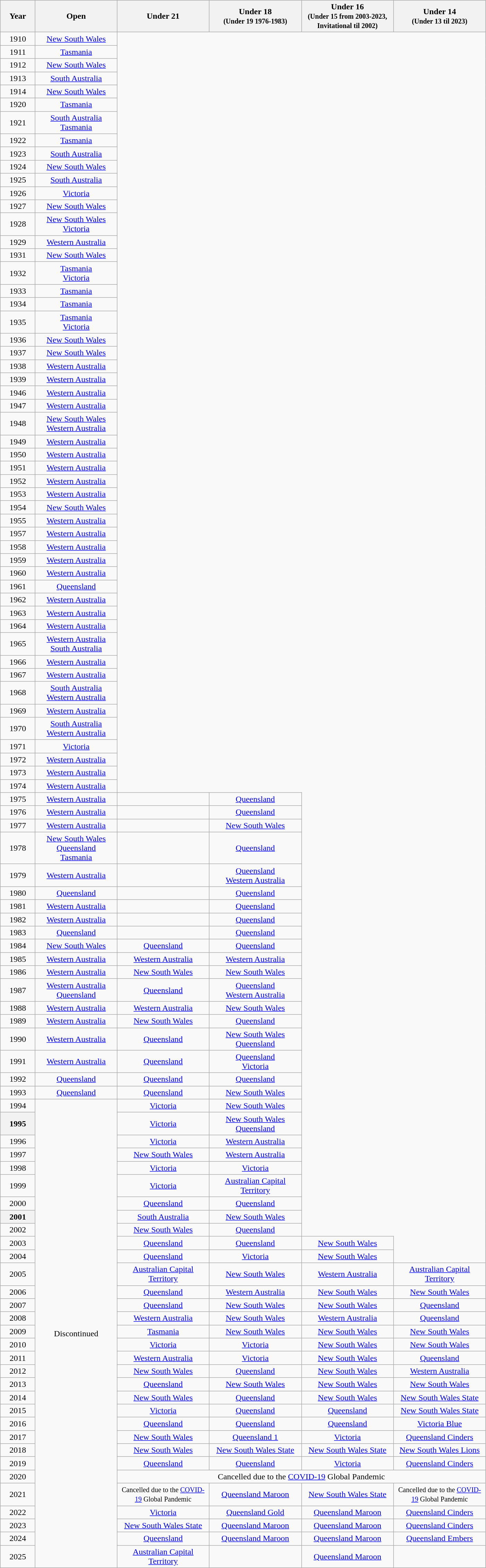<table class="wikitable">
<tr align=center>
<th style="width: 60px;">Year</th>
<th style="width: 150px;">Open</th>
<th style="width: 170px;">Under 21</th>
<th style="width: 170px;">Under 18<br><small>(Under 19 1976-1983)</small></th>
<th style="width: 170px;">Under 16<br><small>(Under 15 from 2003-2023, Invitational til 2002)</small></th>
<th style="width: 170px;">Under 14<br><small>(Under 13 til 2023)</small></th>
</tr>
<tr align=center>
<td>1910</td>
<td><a href='#'>New South Wales</a></td>
</tr>
<tr align=center>
<td>1911</td>
<td><a href='#'>Tasmania</a></td>
</tr>
<tr align=center>
<td>1912</td>
<td><a href='#'>New South Wales</a></td>
</tr>
<tr align=center>
<td>1913</td>
<td><a href='#'>South Australia</a></td>
</tr>
<tr align=center>
<td>1914</td>
<td><a href='#'>New South Wales</a></td>
</tr>
<tr align=center>
<td>1920</td>
<td><a href='#'>Tasmania</a></td>
</tr>
<tr align=center>
<td>1921</td>
<td><a href='#'>South Australia</a><br><a href='#'>Tasmania</a></td>
</tr>
<tr align=center>
<td>1922</td>
<td><a href='#'>Tasmania</a></td>
</tr>
<tr align=center>
<td>1923</td>
<td><a href='#'>South Australia</a></td>
</tr>
<tr align=center>
<td>1924</td>
<td><a href='#'>New South Wales</a></td>
</tr>
<tr align=center>
<td>1925</td>
<td><a href='#'>South Australia</a></td>
</tr>
<tr align=center>
<td>1926</td>
<td><a href='#'>Victoria</a></td>
</tr>
<tr align=center>
<td>1927</td>
<td><a href='#'>New South Wales</a></td>
</tr>
<tr align=center>
<td>1928</td>
<td><a href='#'>New South Wales</a><br><a href='#'>Victoria</a></td>
</tr>
<tr align=center>
<td>1929</td>
<td><a href='#'>Western Australia</a></td>
</tr>
<tr align=center>
<td>1931</td>
<td><a href='#'>New South Wales</a></td>
</tr>
<tr align=center>
<td>1932</td>
<td><a href='#'>Tasmania</a><br><a href='#'>Victoria</a></td>
</tr>
<tr align=center>
<td>1933</td>
<td><a href='#'>Tasmania</a></td>
</tr>
<tr align=center>
<td>1934</td>
<td><a href='#'>Tasmania</a></td>
</tr>
<tr align=center>
<td>1935</td>
<td><a href='#'>Tasmania</a><br><a href='#'>Victoria</a></td>
</tr>
<tr align=center>
<td>1936</td>
<td><a href='#'>New South Wales</a></td>
</tr>
<tr align=center>
<td>1937</td>
<td><a href='#'>New South Wales</a></td>
</tr>
<tr align=center>
<td>1938</td>
<td><a href='#'>Western Australia</a></td>
</tr>
<tr align=center>
<td>1939</td>
<td><a href='#'>Western Australia</a></td>
</tr>
<tr align=center>
<td>1946</td>
<td><a href='#'>Western Australia</a></td>
</tr>
<tr align=center>
<td>1947</td>
<td><a href='#'>Western Australia</a></td>
</tr>
<tr align=center>
<td>1948</td>
<td><a href='#'>New South Wales</a><br><a href='#'>Western Australia</a></td>
</tr>
<tr align=center>
<td>1949</td>
<td><a href='#'>Western Australia</a></td>
</tr>
<tr align=center>
<td>1950</td>
<td><a href='#'>Western Australia</a></td>
</tr>
<tr align=center>
<td>1951</td>
<td><a href='#'>Western Australia</a></td>
</tr>
<tr align=center>
<td>1952</td>
<td><a href='#'>Western Australia</a></td>
</tr>
<tr align=center>
<td>1953</td>
<td><a href='#'>Western Australia</a></td>
</tr>
<tr align=center>
<td>1954</td>
<td><a href='#'>New South Wales</a></td>
</tr>
<tr align=center>
<td>1955</td>
<td><a href='#'>Western Australia</a></td>
</tr>
<tr align=center>
<td>1957</td>
<td><a href='#'>Western Australia</a></td>
</tr>
<tr align=center>
<td>1958</td>
<td><a href='#'>Western Australia</a></td>
</tr>
<tr align=center>
<td>1959</td>
<td><a href='#'>Western Australia</a></td>
</tr>
<tr align=center>
<td>1960</td>
<td><a href='#'>Western Australia</a></td>
</tr>
<tr align=center>
<td>1961</td>
<td><a href='#'>Queensland</a></td>
</tr>
<tr align=center>
<td>1962</td>
<td><a href='#'>Western Australia</a></td>
</tr>
<tr align=center>
<td>1963</td>
<td><a href='#'>Western Australia</a></td>
</tr>
<tr align=center>
<td>1964</td>
<td><a href='#'>Western Australia</a></td>
</tr>
<tr align=center>
<td>1965</td>
<td><a href='#'>Western Australia</a><br><a href='#'>South Australia</a></td>
</tr>
<tr align=center>
<td>1966</td>
<td><a href='#'>Western Australia</a></td>
</tr>
<tr align=center>
<td>1967</td>
<td><a href='#'>Western Australia</a></td>
</tr>
<tr align=center>
<td>1968</td>
<td><a href='#'>South Australia</a><br><a href='#'>Western Australia</a></td>
</tr>
<tr align=center>
<td>1969</td>
<td><a href='#'>Western Australia</a></td>
</tr>
<tr align=center>
<td>1970</td>
<td><a href='#'>South Australia</a><br><a href='#'>Western Australia</a></td>
</tr>
<tr align=center>
<td>1971</td>
<td><a href='#'>Victoria</a></td>
</tr>
<tr align=center>
<td>1972</td>
<td><a href='#'>Western Australia</a></td>
</tr>
<tr align=center>
<td>1973</td>
<td><a href='#'>Western Australia</a></td>
</tr>
<tr align=center>
<td>1974</td>
<td><a href='#'>Western Australia</a></td>
</tr>
<tr align=center>
<td>1975</td>
<td><a href='#'>Western Australia</a></td>
<td></td>
<td><a href='#'>Queensland</a></td>
</tr>
<tr align=center>
<td>1976</td>
<td><a href='#'>Western Australia</a></td>
<td></td>
<td><a href='#'>Queensland</a></td>
</tr>
<tr align=center>
<td>1977</td>
<td><a href='#'>Western Australia</a></td>
<td></td>
<td><a href='#'>New South Wales</a></td>
</tr>
<tr align=center>
<td>1978</td>
<td><a href='#'>New South Wales</a><br><a href='#'>Queensland</a><br><a href='#'>Tasmania</a></td>
<td></td>
<td><a href='#'>Queensland</a></td>
</tr>
<tr align=center>
<td>1979</td>
<td><a href='#'>Western Australia</a></td>
<td></td>
<td><a href='#'>Queensland</a><br><a href='#'>Western Australia</a></td>
</tr>
<tr align=center>
<td>1980</td>
<td><a href='#'>Queensland</a></td>
<td></td>
<td><a href='#'>Queensland</a></td>
</tr>
<tr align=center>
<td>1981</td>
<td><a href='#'>Western Australia</a></td>
<td></td>
<td><a href='#'>Queensland</a></td>
</tr>
<tr align=center>
<td>1982</td>
<td><a href='#'>Western Australia</a></td>
<td></td>
<td><a href='#'>Queensland</a></td>
</tr>
<tr align=center>
<td>1983</td>
<td><a href='#'>Queensland</a></td>
<td></td>
<td><a href='#'>Queensland</a></td>
</tr>
<tr align=center>
<td>1984</td>
<td><a href='#'>New South Wales</a></td>
<td><a href='#'>Queensland</a></td>
<td><a href='#'>Queensland</a></td>
</tr>
<tr align=center>
<td>1985</td>
<td><a href='#'>Western Australia</a></td>
<td><a href='#'>Western Australia</a></td>
<td><a href='#'>Western Australia</a></td>
</tr>
<tr align=center>
<td>1986</td>
<td><a href='#'>Western Australia</a></td>
<td><a href='#'>New South Wales</a></td>
<td><a href='#'>New South Wales</a></td>
</tr>
<tr align=center>
<td>1987</td>
<td><a href='#'>Western Australia</a><br><a href='#'>Queensland</a></td>
<td><a href='#'>Queensland</a></td>
<td><a href='#'>Queensland</a><br><a href='#'>Western Australia</a></td>
</tr>
<tr align=center>
<td>1988</td>
<td><a href='#'>Western Australia</a></td>
<td><a href='#'>Western Australia</a></td>
<td><a href='#'>New South Wales</a></td>
</tr>
<tr align=center>
<td>1989</td>
<td><a href='#'>Western Australia</a></td>
<td><a href='#'>New South Wales</a></td>
<td><a href='#'>Queensland</a></td>
</tr>
<tr align=center>
<td>1990</td>
<td><a href='#'>Western Australia</a></td>
<td><a href='#'>Queensland</a></td>
<td><a href='#'>New South Wales</a><br><a href='#'>Queensland</a></td>
</tr>
<tr align=center>
<td>1991</td>
<td><a href='#'>Western Australia</a></td>
<td><a href='#'>Queensland</a></td>
<td><a href='#'>Queensland</a><br><a href='#'>Victoria</a></td>
</tr>
<tr align=center>
<td>1992</td>
<td><a href='#'>Queensland</a></td>
<td><a href='#'>Queensland</a></td>
<td><a href='#'>Queensland</a></td>
</tr>
<tr align=center>
<td>1993</td>
<td><a href='#'>Queensland</a></td>
<td><a href='#'>Queensland</a></td>
<td><a href='#'>New South Wales</a></td>
</tr>
<tr align=center>
<td>1994</td>
<td rowspan="32">Discontinued</td>
<td><a href='#'>Victoria</a></td>
<td><a href='#'>New South Wales</a></td>
</tr>
<tr align=center>
<th>1995</th>
<td><a href='#'>Victoria</a></td>
<td><a href='#'>New South Wales</a><br><a href='#'>Queensland</a></td>
</tr>
<tr align=center>
<td>1996</td>
<td><a href='#'>Victoria</a></td>
<td><a href='#'>Western Australia</a></td>
</tr>
<tr align=center>
<td>1997</td>
<td><a href='#'>New South Wales</a></td>
<td><a href='#'>Western Australia</a></td>
</tr>
<tr align=center>
<td>1998</td>
<td><a href='#'>Victoria</a></td>
<td><a href='#'>Victoria</a></td>
</tr>
<tr align=center>
<td>1999</td>
<td><a href='#'>Victoria</a></td>
<td><a href='#'>Australian Capital Territory</a></td>
</tr>
<tr align=center>
<td>2000</td>
<td><a href='#'>Queensland</a></td>
<td><a href='#'>Queensland</a></td>
</tr>
<tr align=center>
<th>2001</th>
<td><a href='#'>South Australia</a></td>
<td><a href='#'>New South Wales</a></td>
</tr>
<tr align=center>
<td>2002</td>
<td><a href='#'>New South Wales</a></td>
<td><a href='#'>Queensland</a></td>
</tr>
<tr align=center>
<td>2003</td>
<td><a href='#'>Queensland</a></td>
<td><a href='#'>Queensland</a></td>
<td><a href='#'>New South Wales</a></td>
</tr>
<tr align=center>
<td>2004</td>
<td><a href='#'>Queensland</a></td>
<td><a href='#'>Victoria</a></td>
<td><a href='#'>New South Wales</a></td>
</tr>
<tr align=center>
<td>2005</td>
<td><a href='#'>Australian Capital Territory</a></td>
<td><a href='#'>New South Wales</a></td>
<td><a href='#'>Western Australia</a></td>
<td><a href='#'>Australian Capital Territory</a></td>
</tr>
<tr align=center>
<td>2006</td>
<td><a href='#'>Queensland</a></td>
<td><a href='#'>Western Australia</a></td>
<td><a href='#'>New South Wales</a></td>
<td><a href='#'>New South Wales</a></td>
</tr>
<tr align=center>
<td>2007</td>
<td><a href='#'>Queensland</a></td>
<td><a href='#'>New South Wales</a></td>
<td><a href='#'>New South Wales</a></td>
<td><a href='#'>Queensland</a></td>
</tr>
<tr align=center>
<td>2008</td>
<td><a href='#'>Western Australia</a></td>
<td><a href='#'>New South Wales</a></td>
<td><a href='#'>Western Australia</a></td>
<td><a href='#'>Queensland</a></td>
</tr>
<tr align=center>
<td>2009</td>
<td><a href='#'>Tasmania</a></td>
<td><a href='#'>New South Wales</a></td>
<td><a href='#'>New South Wales</a></td>
<td><a href='#'>New South Wales</a></td>
</tr>
<tr align=center>
<td>2010</td>
<td><a href='#'>Victoria</a></td>
<td><a href='#'>Victoria</a></td>
<td><a href='#'>New South Wales</a></td>
<td><a href='#'>New South Wales</a></td>
</tr>
<tr align=center>
<td>2011</td>
<td><a href='#'>Western Australia</a></td>
<td><a href='#'>Victoria</a></td>
<td><a href='#'>New South Wales</a></td>
<td><a href='#'>Queensland</a></td>
</tr>
<tr align=center>
<td>2012</td>
<td><a href='#'>New South Wales</a></td>
<td><a href='#'>Queensland</a></td>
<td><a href='#'>New South Wales</a></td>
<td><a href='#'>Western Australia</a></td>
</tr>
<tr align=center>
<td>2013</td>
<td><a href='#'>Queensland</a></td>
<td><a href='#'>New South Wales</a></td>
<td><a href='#'>New South Wales</a></td>
<td><a href='#'>New South Wales</a></td>
</tr>
<tr align=center>
<td>2014</td>
<td><a href='#'>New South Wales</a></td>
<td><a href='#'>Queensland</a></td>
<td><a href='#'>New South Wales</a></td>
<td><a href='#'>New South Wales State</a></td>
</tr>
<tr align=center>
<td>2015</td>
<td><a href='#'>Victoria</a></td>
<td><a href='#'>Queensland</a></td>
<td><a href='#'>Queensland</a></td>
<td><a href='#'>New South Wales State</a></td>
</tr>
<tr align=center>
<td>2016</td>
<td><a href='#'>Queensland</a></td>
<td><a href='#'>Queensland</a></td>
<td><a href='#'>Queensland</a></td>
<td><a href='#'>Victoria Blue</a></td>
</tr>
<tr align=center>
<td>2017</td>
<td><a href='#'>New South Wales</a></td>
<td><a href='#'>Queensland 1</a></td>
<td><a href='#'>Victoria</a></td>
<td><a href='#'>Queensland Cinders</a></td>
</tr>
<tr align=center>
<td>2018</td>
<td><a href='#'>New South Wales</a></td>
<td><a href='#'>New South Wales State</a></td>
<td><a href='#'>New South Wales State</a></td>
<td><a href='#'>New South Wales Lions</a></td>
</tr>
<tr align=center>
<td>2019</td>
<td><a href='#'>Queensland</a></td>
<td><a href='#'>Queensland</a></td>
<td><a href='#'>Victoria</a></td>
<td><a href='#'>Queensland Cinders</a></td>
</tr>
<tr align=center>
<td>2020</td>
<td colspan="4">Cancelled due to the <a href='#'>COVID-19</a> Global Pandemic</td>
</tr>
<tr align=center>
<td>2021</td>
<td><small>Cancelled due to the <a href='#'>COVID-19</a> Global Pandemic</small></td>
<td><a href='#'>Queensland Maroon</a></td>
<td><a href='#'>New South Wales State</a></td>
<td><small>Cancelled due to the <a href='#'>COVID-19</a> Global Pandemic</small></td>
</tr>
<tr align=center>
<td>2022</td>
<td><a href='#'>Victoria</a></td>
<td><a href='#'>Queensland Gold</a></td>
<td><a href='#'>Queensland Maroon</a></td>
<td><a href='#'>Queensland Cinders</a></td>
</tr>
<tr align=center>
<td>2023</td>
<td><a href='#'>New South Wales State</a></td>
<td><a href='#'>Queensland Maroon</a></td>
<td><a href='#'>Queensland Maroon</a></td>
<td><a href='#'>Queensland Cinders</a></td>
</tr>
<tr align=center>
<td>2024</td>
<td><a href='#'>Queensland</a></td>
<td><a href='#'>Queensland Maroon</a></td>
<td><a href='#'>Queensland Maroon</a></td>
<td><a href='#'>Queensland Embers</a></td>
</tr>
<tr align=center>
<td>2025</td>
<td><a href='#'>Australian Capital Territory</a></td>
<td></td>
<td><a href='#'>Queensland Maroon</a></td>
<td></td>
</tr>
</table>
